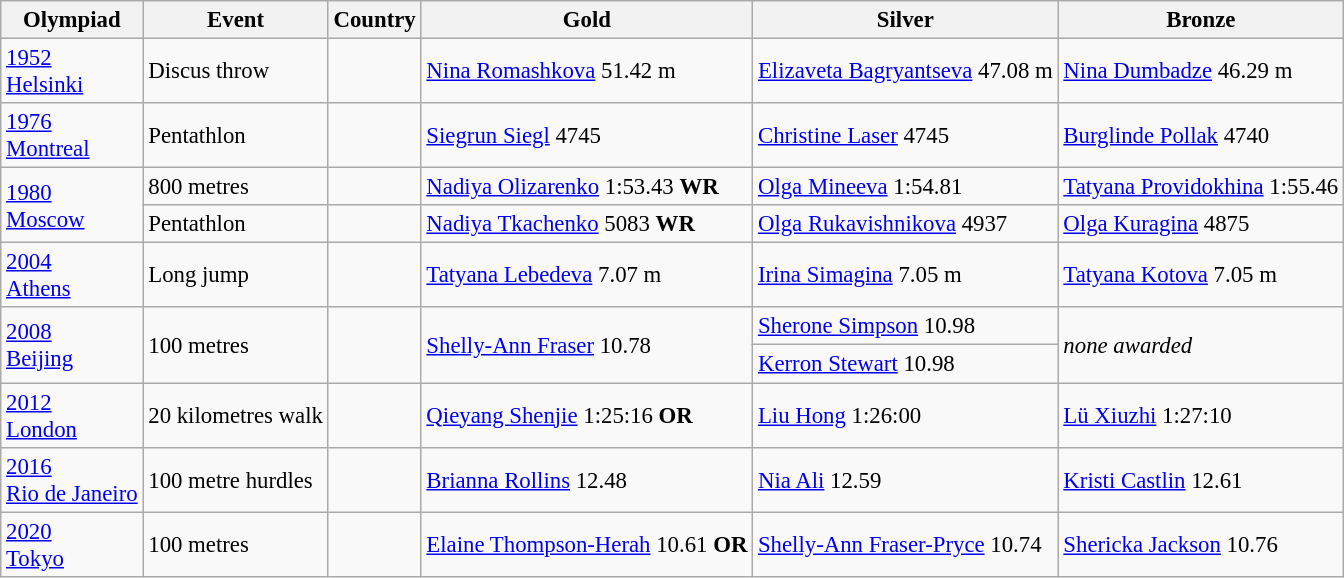<table class="wikitable" style="font-size:95%">
<tr>
<th>Olympiad</th>
<th>Event</th>
<th>Country</th>
<th>Gold</th>
<th>Silver</th>
<th>Bronze</th>
</tr>
<tr>
<td><a href='#'>1952<br>Helsinki</a></td>
<td>Discus throw<br></td>
<td></td>
<td><a href='#'>Nina Romashkova</a> 51.42 m</td>
<td><a href='#'>Elizaveta Bagryantseva</a> 47.08 m</td>
<td><a href='#'>Nina Dumbadze</a> 46.29 m</td>
</tr>
<tr>
<td><a href='#'>1976<br>Montreal</a></td>
<td>Pentathlon<br></td>
<td></td>
<td><a href='#'>Siegrun Siegl</a> 4745</td>
<td><a href='#'>Christine Laser</a> 4745</td>
<td><a href='#'>Burglinde Pollak</a> 4740</td>
</tr>
<tr>
<td rowspan=2><a href='#'>1980<br>Moscow</a></td>
<td>800 metres<br></td>
<td></td>
<td><a href='#'>Nadiya Olizarenko</a> 1:53.43 <strong>WR</strong></td>
<td><a href='#'>Olga Mineeva</a> 1:54.81</td>
<td><a href='#'>Tatyana Providokhina</a> 1:55.46</td>
</tr>
<tr>
<td>Pentathlon<br></td>
<td></td>
<td><a href='#'>Nadiya Tkachenko</a> 5083 <strong>WR</strong></td>
<td><a href='#'>Olga Rukavishnikova</a> 4937</td>
<td><a href='#'>Olga Kuragina</a> 4875</td>
</tr>
<tr>
<td><a href='#'>2004<br>Athens</a></td>
<td>Long jump <br></td>
<td></td>
<td><a href='#'>Tatyana Lebedeva</a> 7.07 m</td>
<td><a href='#'>Irina Simagina</a> 7.05 m</td>
<td><a href='#'>Tatyana Kotova</a> 7.05 m</td>
</tr>
<tr>
<td rowspan="2"><a href='#'>2008<br>Beijing</a></td>
<td rowspan="2">100 metres <br></td>
<td rowspan="2"></td>
<td rowspan="2"><a href='#'>Shelly-Ann Fraser</a> 10.78</td>
<td><a href='#'>Sherone Simpson</a> 10.98</td>
<td rowspan="2"><em>none awarded	</em></td>
</tr>
<tr>
<td><a href='#'>Kerron Stewart</a> 10.98</td>
</tr>
<tr>
<td><a href='#'>2012<br>London</a></td>
<td>20 kilometres walk <br></td>
<td></td>
<td><a href='#'>Qieyang Shenjie</a> 1:25:16 <strong>OR</strong></td>
<td><a href='#'>Liu Hong</a> 1:26:00</td>
<td><a href='#'>Lü Xiuzhi</a> 1:27:10</td>
</tr>
<tr>
<td><a href='#'>2016<br>Rio de Janeiro</a></td>
<td>100 metre hurdles <br></td>
<td></td>
<td><a href='#'>Brianna Rollins</a> 12.48</td>
<td><a href='#'>Nia Ali</a> 12.59</td>
<td><a href='#'>Kristi Castlin</a> 12.61</td>
</tr>
<tr>
<td rowspan=1><a href='#'>2020<br>Tokyo</a></td>
<td>100 metres<br></td>
<td></td>
<td><a href='#'>Elaine Thompson-Herah</a> 10.61 <strong>OR</strong></td>
<td><a href='#'>Shelly-Ann Fraser-Pryce</a> 10.74</td>
<td><a href='#'>Shericka Jackson</a> 10.76</td>
</tr>
</table>
